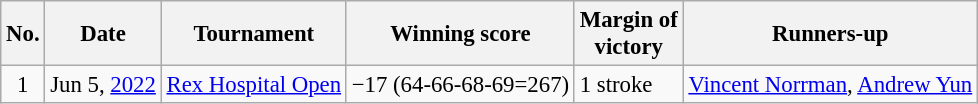<table class="wikitable" style="font-size:95%;">
<tr>
<th>No.</th>
<th>Date</th>
<th>Tournament</th>
<th>Winning score</th>
<th>Margin of<br>victory</th>
<th>Runners-up</th>
</tr>
<tr>
<td align=center>1</td>
<td align=right>Jun 5, <a href='#'>2022</a></td>
<td><a href='#'>Rex Hospital Open</a></td>
<td>−17 (64-66-68-69=267)</td>
<td>1 stroke</td>
<td> <a href='#'>Vincent Norrman</a>,  <a href='#'>Andrew Yun</a></td>
</tr>
</table>
